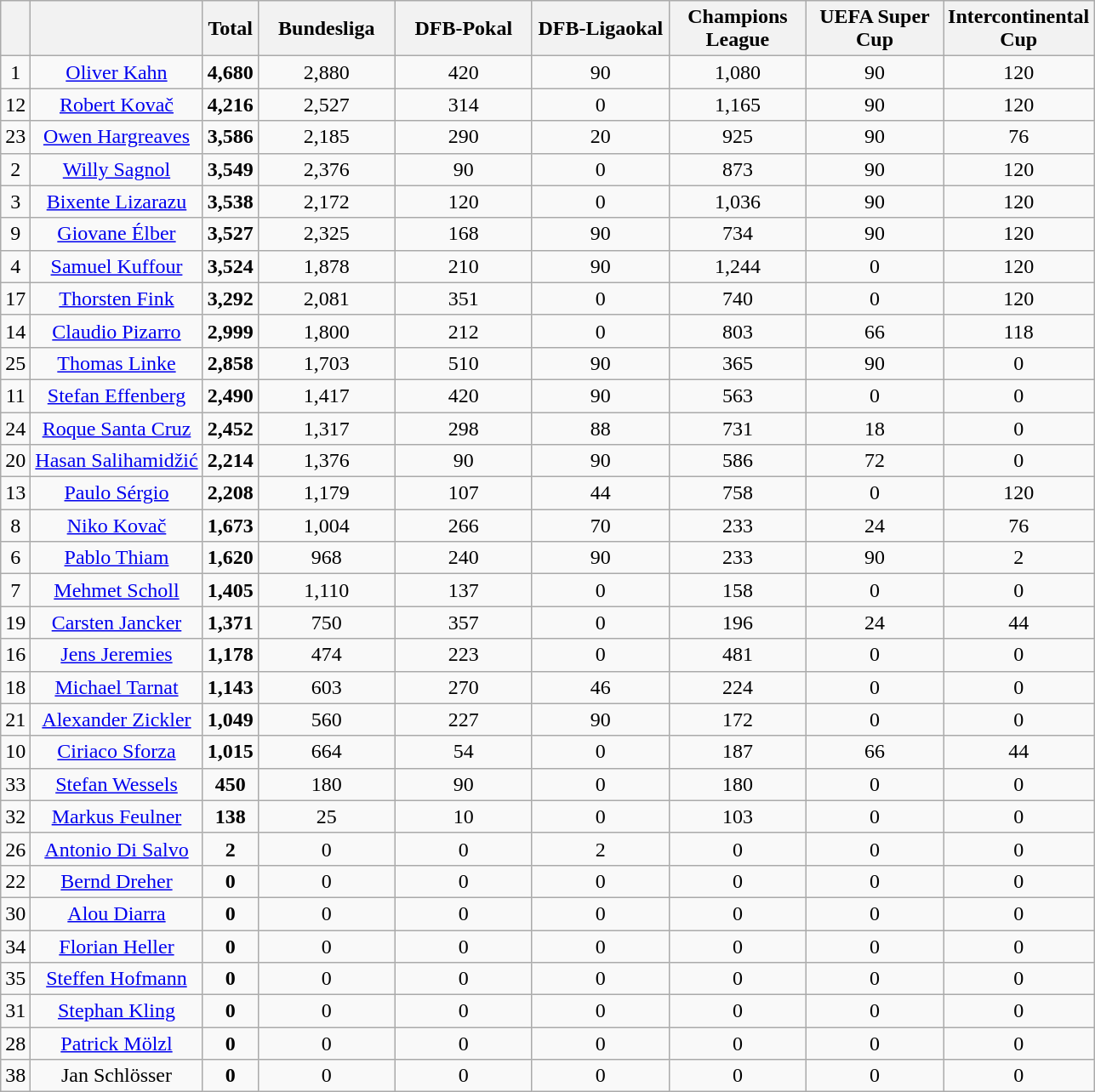<table class="wikitable" style="text-align: center">
<tr>
<th></th>
<th></th>
<th>Total</th>
<th style="width:100px;">Bundesliga</th>
<th style="width:100px;">DFB-Pokal</th>
<th style="width:100px;">DFB-Ligaokal</th>
<th style="width:100px;">Champions League</th>
<th style="width:100px;">UEFA Super Cup</th>
<th style="width:100px;">Intercontinental Cup</th>
</tr>
<tr>
<td>1</td>
<td><a href='#'>Oliver Kahn</a></td>
<td><strong>4,680</strong></td>
<td>2,880</td>
<td>420</td>
<td>90</td>
<td>1,080</td>
<td>90</td>
<td>120</td>
</tr>
<tr>
<td>12</td>
<td><a href='#'>Robert Kovač</a></td>
<td><strong>4,216</strong></td>
<td>2,527</td>
<td>314</td>
<td>0</td>
<td>1,165</td>
<td>90</td>
<td>120</td>
</tr>
<tr>
<td>23</td>
<td><a href='#'>Owen Hargreaves</a></td>
<td><strong>3,586</strong></td>
<td>2,185</td>
<td>290</td>
<td>20</td>
<td>925</td>
<td>90</td>
<td>76</td>
</tr>
<tr>
<td>2</td>
<td><a href='#'>Willy Sagnol</a></td>
<td><strong>3,549</strong></td>
<td>2,376</td>
<td>90</td>
<td>0</td>
<td>873</td>
<td>90</td>
<td>120</td>
</tr>
<tr>
<td>3</td>
<td><a href='#'>Bixente Lizarazu</a></td>
<td><strong>3,538</strong></td>
<td>2,172</td>
<td>120</td>
<td>0</td>
<td>1,036</td>
<td>90</td>
<td>120</td>
</tr>
<tr>
<td>9</td>
<td><a href='#'>Giovane Élber</a></td>
<td><strong>3,527</strong></td>
<td>2,325</td>
<td>168</td>
<td>90</td>
<td>734</td>
<td>90</td>
<td>120</td>
</tr>
<tr>
<td>4</td>
<td><a href='#'>Samuel Kuffour</a></td>
<td><strong>3,524</strong></td>
<td>1,878</td>
<td>210</td>
<td>90</td>
<td>1,244</td>
<td>0</td>
<td>120</td>
</tr>
<tr>
<td>17</td>
<td><a href='#'>Thorsten Fink</a></td>
<td><strong>3,292</strong></td>
<td>2,081</td>
<td>351</td>
<td>0</td>
<td>740</td>
<td>0</td>
<td>120</td>
</tr>
<tr>
<td>14</td>
<td><a href='#'>Claudio Pizarro</a></td>
<td><strong>2,999</strong></td>
<td>1,800</td>
<td>212</td>
<td>0</td>
<td>803</td>
<td>66</td>
<td>118</td>
</tr>
<tr>
<td>25</td>
<td><a href='#'>Thomas Linke</a></td>
<td><strong>2,858</strong></td>
<td>1,703</td>
<td>510</td>
<td>90</td>
<td>365</td>
<td>90</td>
<td>0</td>
</tr>
<tr>
<td>11</td>
<td><a href='#'>Stefan Effenberg</a></td>
<td><strong>2,490</strong></td>
<td>1,417</td>
<td>420</td>
<td>90</td>
<td>563</td>
<td>0</td>
<td>0</td>
</tr>
<tr>
<td>24</td>
<td><a href='#'>Roque Santa Cruz</a></td>
<td><strong>2,452</strong></td>
<td>1,317</td>
<td>298</td>
<td>88</td>
<td>731</td>
<td>18</td>
<td>0</td>
</tr>
<tr>
<td>20</td>
<td><a href='#'>Hasan Salihamidžić</a></td>
<td><strong>2,214</strong></td>
<td>1,376</td>
<td>90</td>
<td>90</td>
<td>586</td>
<td>72</td>
<td>0</td>
</tr>
<tr>
<td>13</td>
<td><a href='#'>Paulo Sérgio</a></td>
<td><strong>2,208</strong></td>
<td>1,179</td>
<td>107</td>
<td>44</td>
<td>758</td>
<td>0</td>
<td>120</td>
</tr>
<tr>
<td>8</td>
<td><a href='#'>Niko Kovač</a></td>
<td><strong>1,673</strong></td>
<td>1,004</td>
<td>266</td>
<td>70</td>
<td>233</td>
<td>24</td>
<td>76</td>
</tr>
<tr>
<td>6</td>
<td><a href='#'>Pablo Thiam</a></td>
<td><strong>1,620</strong></td>
<td>968</td>
<td>240</td>
<td>90</td>
<td>233</td>
<td>90</td>
<td>2</td>
</tr>
<tr>
<td>7</td>
<td><a href='#'>Mehmet Scholl</a></td>
<td><strong>1,405</strong></td>
<td>1,110</td>
<td>137</td>
<td>0</td>
<td>158</td>
<td>0</td>
<td>0</td>
</tr>
<tr>
<td>19</td>
<td><a href='#'>Carsten Jancker</a></td>
<td><strong>1,371</strong></td>
<td>750</td>
<td>357</td>
<td>0</td>
<td>196</td>
<td>24</td>
<td>44</td>
</tr>
<tr>
<td>16</td>
<td><a href='#'>Jens Jeremies</a></td>
<td><strong>1,178</strong></td>
<td>474</td>
<td>223</td>
<td>0</td>
<td>481</td>
<td>0</td>
<td>0</td>
</tr>
<tr>
<td>18</td>
<td><a href='#'>Michael Tarnat</a></td>
<td><strong>1,143</strong></td>
<td>603</td>
<td>270</td>
<td>46</td>
<td>224</td>
<td>0</td>
<td>0</td>
</tr>
<tr>
<td>21</td>
<td><a href='#'>Alexander Zickler</a></td>
<td><strong>1,049</strong></td>
<td>560</td>
<td>227</td>
<td>90</td>
<td>172</td>
<td>0</td>
<td>0</td>
</tr>
<tr>
<td>10</td>
<td><a href='#'>Ciriaco Sforza</a></td>
<td><strong>1,015</strong></td>
<td>664</td>
<td>54</td>
<td>0</td>
<td>187</td>
<td>66</td>
<td>44</td>
</tr>
<tr>
<td>33</td>
<td><a href='#'>Stefan Wessels</a></td>
<td><strong>450</strong></td>
<td>180</td>
<td>90</td>
<td>0</td>
<td>180</td>
<td>0</td>
<td>0</td>
</tr>
<tr>
<td>32</td>
<td><a href='#'>Markus Feulner</a></td>
<td><strong>138</strong></td>
<td>25</td>
<td>10</td>
<td>0</td>
<td>103</td>
<td>0</td>
<td>0</td>
</tr>
<tr>
<td>26</td>
<td><a href='#'>Antonio Di Salvo</a></td>
<td><strong>2</strong></td>
<td>0</td>
<td>0</td>
<td>2</td>
<td>0</td>
<td>0</td>
<td>0</td>
</tr>
<tr>
<td>22</td>
<td><a href='#'>Bernd Dreher</a></td>
<td><strong>0</strong></td>
<td>0</td>
<td>0</td>
<td>0</td>
<td>0</td>
<td>0</td>
<td>0</td>
</tr>
<tr>
<td>30</td>
<td><a href='#'>Alou Diarra</a></td>
<td><strong>0</strong></td>
<td>0</td>
<td>0</td>
<td>0</td>
<td>0</td>
<td>0</td>
<td>0</td>
</tr>
<tr>
<td>34</td>
<td><a href='#'>Florian Heller</a></td>
<td><strong>0</strong></td>
<td>0</td>
<td>0</td>
<td>0</td>
<td>0</td>
<td>0</td>
<td>0</td>
</tr>
<tr>
<td>35</td>
<td><a href='#'>Steffen Hofmann</a></td>
<td><strong>0</strong></td>
<td>0</td>
<td>0</td>
<td>0</td>
<td>0</td>
<td>0</td>
<td>0</td>
</tr>
<tr>
<td>31</td>
<td><a href='#'>Stephan Kling</a></td>
<td><strong>0</strong></td>
<td>0</td>
<td>0</td>
<td>0</td>
<td>0</td>
<td>0</td>
<td>0</td>
</tr>
<tr>
<td>28</td>
<td><a href='#'>Patrick Mölzl</a></td>
<td><strong>0</strong></td>
<td>0</td>
<td>0</td>
<td>0</td>
<td>0</td>
<td>0</td>
<td>0</td>
</tr>
<tr>
<td>38</td>
<td>Jan Schlösser</td>
<td><strong>0</strong></td>
<td>0</td>
<td>0</td>
<td>0</td>
<td>0</td>
<td>0</td>
<td>0</td>
</tr>
</table>
